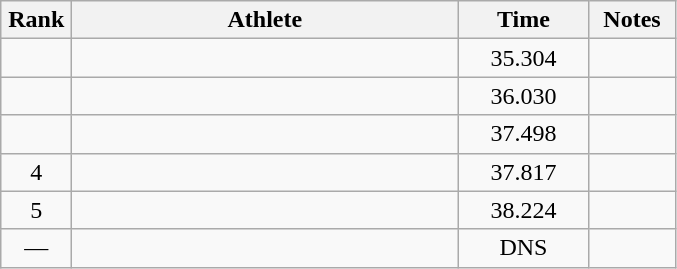<table class=wikitable style="text-align:center">
<tr>
<th width=40>Rank</th>
<th width=250>Athlete</th>
<th width=80>Time</th>
<th width=50>Notes</th>
</tr>
<tr>
<td></td>
<td align=left></td>
<td>35.304</td>
<td></td>
</tr>
<tr>
<td></td>
<td align=left></td>
<td>36.030</td>
<td></td>
</tr>
<tr>
<td></td>
<td align=left></td>
<td>37.498</td>
<td></td>
</tr>
<tr>
<td>4</td>
<td align=left></td>
<td>37.817</td>
<td></td>
</tr>
<tr>
<td>5</td>
<td align=left></td>
<td>38.224</td>
<td></td>
</tr>
<tr>
<td>—</td>
<td align=left></td>
<td>DNS</td>
<td></td>
</tr>
</table>
